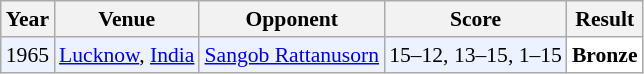<table class="sortable wikitable" style="font-size: 90%;">
<tr>
<th>Year</th>
<th>Venue</th>
<th>Opponent</th>
<th>Score</th>
<th>Result</th>
</tr>
<tr style="background:#ECF2FF">
<td align="center">1965</td>
<td><a href='#'>Lucknow</a>, <a href='#'>India</a></td>
<td> <a href='#'>Sangob Rattanusorn</a></td>
<td>15–12, 13–15, 1–15</td>
<td style="text-align:left; background:white"> <strong>Bronze</strong></td>
</tr>
</table>
